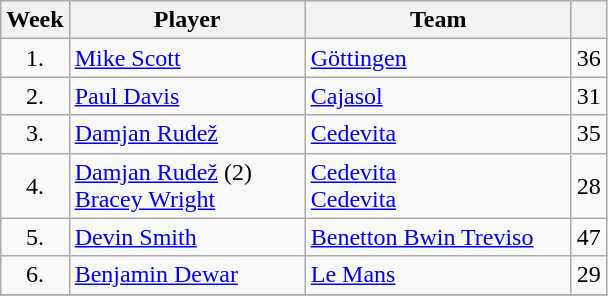<table class="wikitable sortable" style="text-align: center;">
<tr>
<th align="center">Week</th>
<th align="center" width=150>Player</th>
<th align="center" width=170>Team</th>
<th align="center"></th>
</tr>
<tr>
<td>1.</td>
<td align="left"> <a href='#'>Mike Scott</a></td>
<td align="left"> <a href='#'>Göttingen</a></td>
<td>36</td>
</tr>
<tr>
<td>2.</td>
<td align="left"> <a href='#'>Paul Davis</a></td>
<td align="left"> <a href='#'>Cajasol</a></td>
<td>31</td>
</tr>
<tr>
<td>3.</td>
<td align="left"> <a href='#'>Damjan Rudež</a></td>
<td align="left"> <a href='#'>Cedevita</a></td>
<td>35</td>
</tr>
<tr>
<td>4.</td>
<td align="left"> <a href='#'>Damjan Rudež</a> (2)<br> <a href='#'>Bracey Wright</a></td>
<td align="left"> <a href='#'>Cedevita</a><br> <a href='#'>Cedevita</a></td>
<td>28</td>
</tr>
<tr>
<td>5.</td>
<td align="left"> <a href='#'>Devin Smith</a></td>
<td align="left"> <a href='#'>Benetton Bwin Treviso</a></td>
<td>47</td>
</tr>
<tr>
<td>6.</td>
<td align="left"> <a href='#'>Benjamin Dewar</a></td>
<td align="left"> <a href='#'>Le Mans</a></td>
<td>29</td>
</tr>
<tr>
</tr>
</table>
